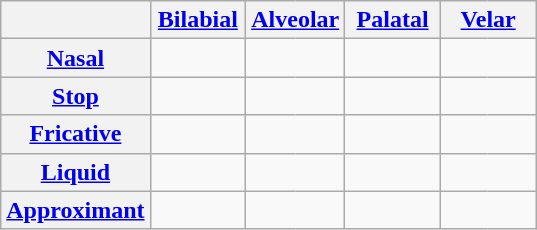<table class="wikitable" style="text-align: center">
<tr>
<th></th>
<th colspan="2"><a href='#'>Bilabial</a></th>
<th colspan="2"><a href='#'>Alveolar</a></th>
<th colspan="2"><a href='#'>Palatal</a></th>
<th colspan="2"><a href='#'>Velar</a></th>
</tr>
<tr>
<th><a href='#'>Nasal</a></th>
<td style="border-right-width: 0;" width="25px"></td>
<td style="border-left-width: 0;" width="25px"></td>
<td style="border-right-width: 0;" width="25px"></td>
<td style="border-left-width: 0;" width="25px"></td>
<td style="border-right-width: 0;"></td>
<td style="border-left-width: 0;"></td>
<td style="border-right-width: 0;"></td>
<td style="border-left-width: 0;"></td>
</tr>
<tr>
<th><a href='#'>Stop</a></th>
<td style="border-right-width: 0;"></td>
<td style="border-left-width: 0;"></td>
<td style="border-right-width: 0;"></td>
<td style="border-left-width: 0;"></td>
<td style="border-right-width: 0;"></td>
<td style="border-left-width: 0;"></td>
<td style="border-right-width: 0;" width="25px"></td>
<td style="border-left-width: 0;" width="25px"></td>
</tr>
<tr>
<th><a href='#'>Fricative</a></th>
<td style="border-right-width: 0;"></td>
<td style="border-left-width: 0;"></td>
<td style="border-right-width: 0;"></td>
<td style="border-left-width: 0;"></td>
<td style="border-right-width: 0;"></td>
<td style="border-left-width: 0;"></td>
<td style="border-right-width: 0;"></td>
<td style="border-left-width: 0;"></td>
</tr>
<tr>
<th><a href='#'>Liquid</a></th>
<td style="border-right-width: 0;"></td>
<td style="border-left-width: 0;"></td>
<td style="border-right-width: 0;"></td>
<td style="border-left-width: 0;"></td>
<td style="border-right-width: 0;"></td>
<td style="border-left-width: 0;"></td>
<td style="border-right-width: 0;"></td>
<td style="border-left-width: 0;"></td>
</tr>
<tr>
<th><a href='#'>Approximant</a></th>
<td style="border-right-width: 0;"></td>
<td style="border-left-width: 0;"></td>
<td style="border-right-width: 0;"></td>
<td style="border-left-width: 0;"></td>
<td style="border-right-width: 0;" width="25px"></td>
<td style="border-left-width: 0;" width="25px"></td>
<td style="border-right-width: 0;"></td>
<td style="border-left-width: 0;"></td>
</tr>
</table>
